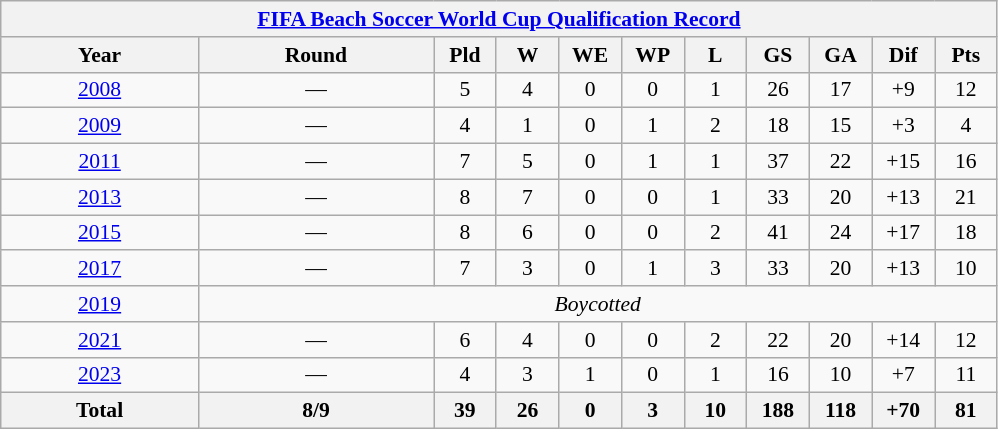<table class="wikitable" style="text-align: center;font-size:90%;">
<tr>
<th colspan=11><a href='#'>FIFA Beach Soccer World Cup Qualification Record</a></th>
</tr>
<tr>
<th width=125>Year</th>
<th width=150>Round</th>
<th width=35>Pld</th>
<th width=35>W</th>
<th width=35>WE</th>
<th width=35>WP</th>
<th width=35>L</th>
<th width=35>GS</th>
<th width=35>GA</th>
<th width=35>Dif</th>
<th width=35>Pts</th>
</tr>
<tr>
<td> <a href='#'>2008</a></td>
<td>—</td>
<td>5</td>
<td>4</td>
<td>0</td>
<td>0</td>
<td>1</td>
<td>26</td>
<td>17</td>
<td>+9</td>
<td>12</td>
</tr>
<tr>
<td> <a href='#'>2009</a></td>
<td>—</td>
<td>4</td>
<td>1</td>
<td>0</td>
<td>1</td>
<td>2</td>
<td>18</td>
<td>15</td>
<td>+3</td>
<td>4</td>
</tr>
<tr>
<td> <a href='#'>2011</a></td>
<td>—</td>
<td>7</td>
<td>5</td>
<td>0</td>
<td>1</td>
<td>1</td>
<td>37</td>
<td>22</td>
<td>+15</td>
<td>16</td>
</tr>
<tr>
<td> <a href='#'>2013</a></td>
<td>—</td>
<td>8</td>
<td>7</td>
<td>0</td>
<td>0</td>
<td>1</td>
<td>33</td>
<td>20</td>
<td>+13</td>
<td>21</td>
</tr>
<tr>
<td> <a href='#'>2015</a></td>
<td>—</td>
<td>8</td>
<td>6</td>
<td>0</td>
<td>0</td>
<td>2</td>
<td>41</td>
<td>24</td>
<td>+17</td>
<td>18</td>
</tr>
<tr>
<td> <a href='#'>2017</a></td>
<td>—</td>
<td>7</td>
<td>3</td>
<td>0</td>
<td>1</td>
<td>3</td>
<td>33</td>
<td>20</td>
<td>+13</td>
<td>10</td>
</tr>
<tr>
<td> <a href='#'>2019</a></td>
<td colspan=10><em>Boycotted</em></td>
</tr>
<tr>
<td> <a href='#'>2021</a></td>
<td>—</td>
<td>6</td>
<td>4</td>
<td>0</td>
<td>0</td>
<td>2</td>
<td>22</td>
<td>20</td>
<td>+14</td>
<td>12</td>
</tr>
<tr>
<td> <a href='#'>2023</a></td>
<td>—</td>
<td>4</td>
<td>3</td>
<td>1</td>
<td>0</td>
<td>1</td>
<td>16</td>
<td>10</td>
<td>+7</td>
<td>11</td>
</tr>
<tr>
<th><strong>Total</strong></th>
<th>8/9</th>
<th>39</th>
<th>26</th>
<th>0</th>
<th>3</th>
<th>10</th>
<th>188</th>
<th>118</th>
<th>+70</th>
<th>81</th>
</tr>
</table>
